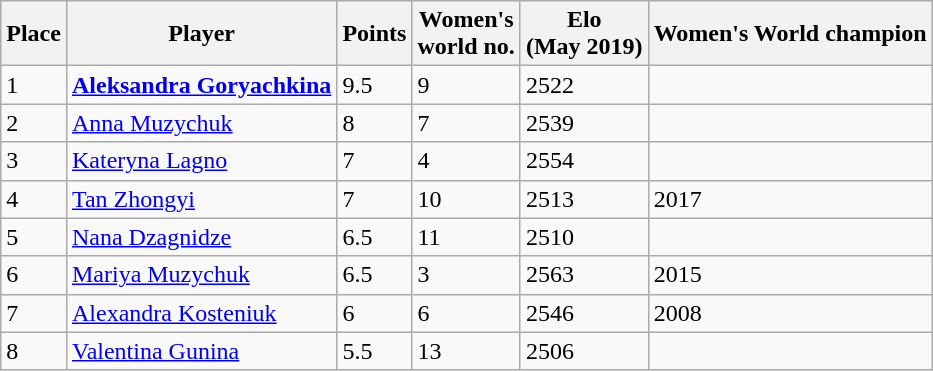<table class="wikitable sortable">
<tr>
<th>Place</th>
<th>Player</th>
<th>Points</th>
<th>Women's<br>world no.</th>
<th>Elo<br>(May 2019)</th>
<th>Women's World champion</th>
</tr>
<tr>
<td>1</td>
<td><strong> <a href='#'>Aleksandra Goryachkina</a></strong></td>
<td>9.5</td>
<td>9</td>
<td>2522</td>
<td></td>
</tr>
<tr>
<td>2</td>
<td> <a href='#'>Anna Muzychuk</a></td>
<td>8</td>
<td>7</td>
<td>2539</td>
<td></td>
</tr>
<tr>
<td>3</td>
<td> <a href='#'>Kateryna Lagno</a></td>
<td>7</td>
<td>4</td>
<td>2554</td>
<td></td>
</tr>
<tr>
<td>4</td>
<td> <a href='#'>Tan Zhongyi</a></td>
<td>7</td>
<td>10</td>
<td>2513</td>
<td>2017</td>
</tr>
<tr>
<td>5</td>
<td> <a href='#'>Nana Dzagnidze</a></td>
<td>6.5</td>
<td>11</td>
<td>2510</td>
<td></td>
</tr>
<tr>
<td>6</td>
<td> <a href='#'>Mariya Muzychuk</a></td>
<td>6.5</td>
<td>3</td>
<td>2563</td>
<td>2015</td>
</tr>
<tr>
<td>7</td>
<td> <a href='#'>Alexandra Kosteniuk</a></td>
<td>6</td>
<td>6</td>
<td>2546</td>
<td>2008</td>
</tr>
<tr>
<td>8</td>
<td> <a href='#'>Valentina Gunina</a></td>
<td>5.5</td>
<td>13</td>
<td>2506</td>
<td></td>
</tr>
</table>
